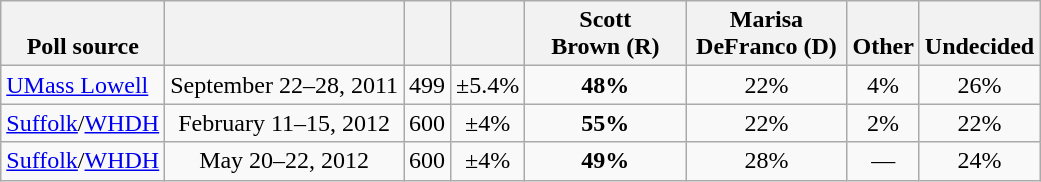<table class="wikitable" style="text-align:center">
<tr valign= bottom>
<th>Poll source</th>
<th></th>
<th></th>
<th></th>
<th style="width:100px;">Scott<br>Brown (R)</th>
<th style="width:100px;">Marisa<br>DeFranco (D)</th>
<th>Other</th>
<th>Undecided</th>
</tr>
<tr>
<td align=left><a href='#'>UMass Lowell</a></td>
<td>September 22–28, 2011</td>
<td>499</td>
<td>±5.4%</td>
<td><strong>48%</strong></td>
<td>22%</td>
<td>4%</td>
<td>26%</td>
</tr>
<tr>
<td align=left><a href='#'>Suffolk</a>/<a href='#'>WHDH</a></td>
<td>February 11–15, 2012</td>
<td>600</td>
<td>±4%</td>
<td><strong>55%</strong></td>
<td>22%</td>
<td>2%</td>
<td>22%</td>
</tr>
<tr>
<td align=left><a href='#'>Suffolk</a>/<a href='#'>WHDH</a></td>
<td>May 20–22, 2012</td>
<td>600</td>
<td>±4%</td>
<td><strong>49%</strong></td>
<td>28%</td>
<td>—</td>
<td>24%</td>
</tr>
</table>
